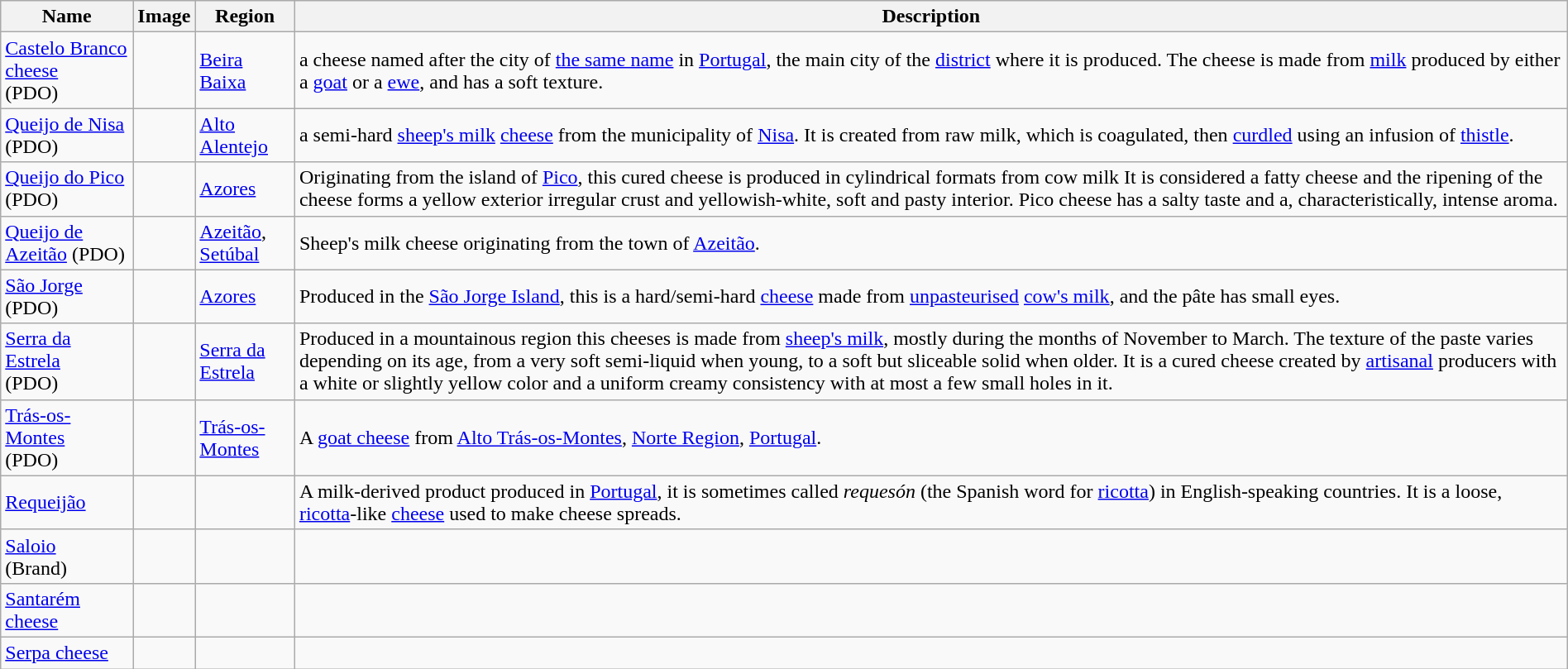<table class="wikitable sortable" style="width:100%">
<tr>
<th>Name</th>
<th class="unsortable">Image</th>
<th>Region</th>
<th>Description</th>
</tr>
<tr>
<td><a href='#'>Castelo Branco cheese</a><br>(PDO)</td>
<td></td>
<td><a href='#'>Beira Baixa</a></td>
<td>a cheese named after the city of <a href='#'>the same name</a> in <a href='#'>Portugal</a>, the main city of the <a href='#'>district</a> where it is produced. The cheese is made from <a href='#'>milk</a> produced by either a <a href='#'>goat</a> or a <a href='#'>ewe</a>, and has a soft texture.</td>
</tr>
<tr>
<td><a href='#'>Queijo de Nisa</a><br>(PDO)</td>
<td></td>
<td><a href='#'>Alto Alentejo</a></td>
<td>a semi-hard <a href='#'>sheep's milk</a> <a href='#'>cheese</a> from the municipality of <a href='#'>Nisa</a>. It is created from raw milk, which is coagulated, then <a href='#'>curdled</a> using an infusion of <a href='#'>thistle</a>.</td>
</tr>
<tr>
<td><a href='#'>Queijo do Pico</a><br>(PDO)</td>
<td></td>
<td><a href='#'>Azores</a></td>
<td>Originating from the island of <a href='#'>Pico</a>, this cured cheese is produced in cylindrical formats from cow milk It is considered a fatty cheese and the ripening of the cheese forms a yellow exterior irregular crust and yellowish-white, soft and pasty interior. Pico cheese has a salty taste and a, characteristically, intense aroma.</td>
</tr>
<tr>
<td><a href='#'>Queijo de Azeitão</a> (PDO)</td>
<td></td>
<td><a href='#'>Azeitão</a>, <a href='#'>Setúbal</a></td>
<td>Sheep's milk cheese originating from the town of <a href='#'>Azeitão</a>.</td>
</tr>
<tr>
<td><a href='#'>São Jorge</a><br>(PDO)</td>
<td></td>
<td><a href='#'>Azores</a></td>
<td>Produced in the <a href='#'>São Jorge Island</a>, this is a hard/semi-hard <a href='#'>cheese</a> made from <a href='#'>unpasteurised</a> <a href='#'>cow's milk</a>, and the pâte has small eyes.</td>
</tr>
<tr>
<td><a href='#'>Serra da Estrela</a><br>(PDO)</td>
<td></td>
<td><a href='#'>Serra da Estrela</a></td>
<td>Produced in a mountainous region this cheeses is made from <a href='#'>sheep's milk</a>, mostly during the months of November to March. The texture of the paste varies depending on its age, from a very soft semi-liquid when young, to a soft but sliceable solid when older. It is a cured cheese created by <a href='#'>artisanal</a> producers with a white or slightly yellow color and a uniform creamy consistency with at most a few small holes in it.</td>
</tr>
<tr>
<td><a href='#'>Trás-os-Montes</a><br>(PDO)</td>
<td></td>
<td><a href='#'>Trás-os-Montes</a></td>
<td>A <a href='#'>goat cheese</a> from <a href='#'>Alto Trás-os-Montes</a>, <a href='#'>Norte Region</a>, <a href='#'>Portugal</a>.</td>
</tr>
<tr>
<td><a href='#'>Requeijão</a></td>
<td></td>
<td></td>
<td>A milk-derived product produced in <a href='#'>Portugal</a>, it is sometimes called <em>requesón</em> (the Spanish word for <a href='#'>ricotta</a>) in English-speaking countries. It is a loose, <a href='#'>ricotta</a>-like <a href='#'>cheese</a> used to make cheese spreads.</td>
</tr>
<tr>
<td><a href='#'>Saloio</a><br>(Brand)</td>
<td></td>
<td></td>
<td></td>
</tr>
<tr>
<td><a href='#'>Santarém cheese</a></td>
<td></td>
<td></td>
<td></td>
</tr>
<tr>
<td><a href='#'>Serpa cheese</a></td>
<td></td>
<td></td>
<td></td>
</tr>
</table>
